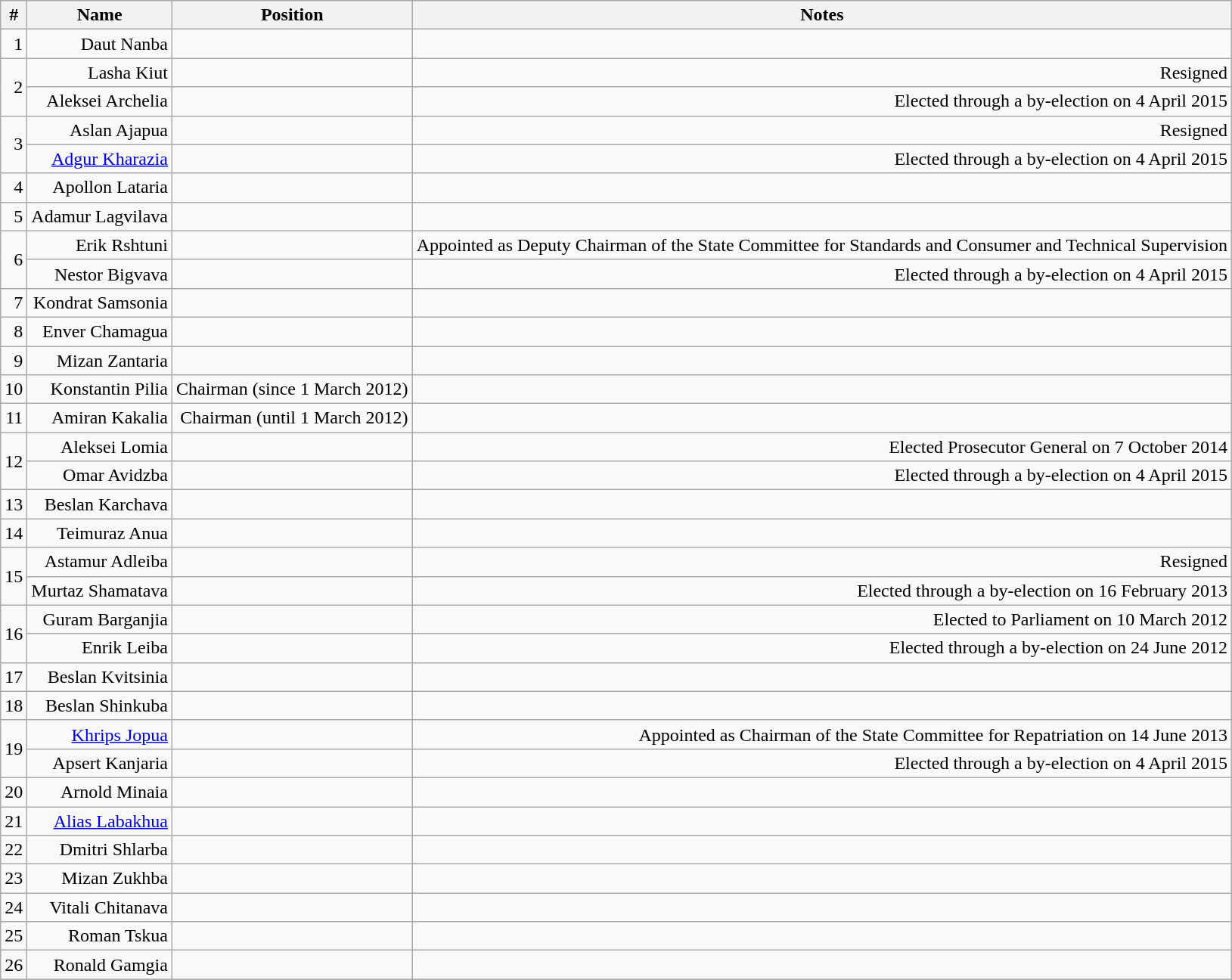<table class="wikitable" style="text-align:right">
<tr>
<th>#</th>
<th>Name</th>
<th>Position</th>
<th>Notes</th>
</tr>
<tr>
<td>1</td>
<td>Daut Nanba</td>
<td></td>
<td></td>
</tr>
<tr>
<td rowspan=2>2</td>
<td>Lasha Kiut</td>
<td></td>
<td>Resigned</td>
</tr>
<tr>
<td>Aleksei Archelia</td>
<td></td>
<td>Elected through a by-election on 4 April 2015</td>
</tr>
<tr>
<td rowspan=2>3</td>
<td>Aslan Ajapua</td>
<td></td>
<td>Resigned</td>
</tr>
<tr>
<td><a href='#'>Adgur Kharazia</a></td>
<td></td>
<td>Elected through a by-election on 4 April 2015</td>
</tr>
<tr>
<td>4</td>
<td>Apollon Lataria</td>
<td></td>
<td></td>
</tr>
<tr>
<td>5</td>
<td>Adamur Lagvilava</td>
<td></td>
<td></td>
</tr>
<tr>
<td rowspan=2>6</td>
<td>Erik Rshtuni</td>
<td></td>
<td>Appointed as Deputy Chairman of the State Committee for Standards and Consumer and Technical Supervision</td>
</tr>
<tr>
<td>Nestor Bigvava</td>
<td></td>
<td>Elected through a by-election on 4 April 2015</td>
</tr>
<tr>
<td>7</td>
<td>Kondrat Samsonia</td>
<td></td>
<td></td>
</tr>
<tr>
<td>8</td>
<td>Enver Chamagua</td>
<td></td>
<td></td>
</tr>
<tr>
<td>9</td>
<td>Mizan Zantaria</td>
<td></td>
<td></td>
</tr>
<tr>
<td>10</td>
<td>Konstantin Pilia</td>
<td>Chairman (since 1 March 2012)</td>
<td></td>
</tr>
<tr>
<td>11</td>
<td>Amiran Kakalia</td>
<td>Chairman (until 1 March 2012)</td>
<td></td>
</tr>
<tr>
<td rowspan=2>12</td>
<td>Aleksei Lomia</td>
<td></td>
<td>Elected Prosecutor General on 7 October 2014</td>
</tr>
<tr>
<td>Omar Avidzba</td>
<td></td>
<td>Elected through a by-election on 4 April 2015</td>
</tr>
<tr>
<td>13</td>
<td>Beslan Karchava</td>
<td></td>
<td></td>
</tr>
<tr>
<td>14</td>
<td>Teimuraz Anua</td>
<td></td>
<td></td>
</tr>
<tr>
<td rowspan=2>15</td>
<td>Astamur Adleiba</td>
<td></td>
<td>Resigned</td>
</tr>
<tr>
<td>Murtaz Shamatava</td>
<td></td>
<td>Elected through a by-election on 16 February 2013</td>
</tr>
<tr>
<td rowspan=2>16</td>
<td>Guram Barganjia</td>
<td></td>
<td>Elected to Parliament on 10 March 2012</td>
</tr>
<tr>
<td>Enrik Leiba</td>
<td></td>
<td>Elected through a by-election on 24 June 2012</td>
</tr>
<tr>
<td>17</td>
<td>Beslan Kvitsinia</td>
<td></td>
<td></td>
</tr>
<tr>
<td>18</td>
<td>Beslan Shinkuba</td>
<td></td>
<td></td>
</tr>
<tr>
<td rowspan=2>19</td>
<td><a href='#'>Khrips Jopua</a></td>
<td></td>
<td>Appointed as Chairman of the State Committee for Repatriation on 14 June 2013</td>
</tr>
<tr>
<td>Apsert Kanjaria</td>
<td></td>
<td>Elected through a by-election on 4 April 2015</td>
</tr>
<tr>
<td>20</td>
<td>Arnold Minaia</td>
<td></td>
<td></td>
</tr>
<tr>
<td>21</td>
<td><a href='#'>Alias Labakhua</a></td>
<td></td>
<td></td>
</tr>
<tr>
<td>22</td>
<td>Dmitri Shlarba</td>
<td></td>
<td></td>
</tr>
<tr>
<td>23</td>
<td>Mizan Zukhba</td>
<td></td>
<td></td>
</tr>
<tr>
<td>24</td>
<td>Vitali Chitanava</td>
<td></td>
<td></td>
</tr>
<tr>
<td>25</td>
<td>Roman Tskua</td>
<td></td>
<td></td>
</tr>
<tr>
<td>26</td>
<td>Ronald Gamgia</td>
<td></td>
<td></td>
</tr>
<tr>
</tr>
</table>
